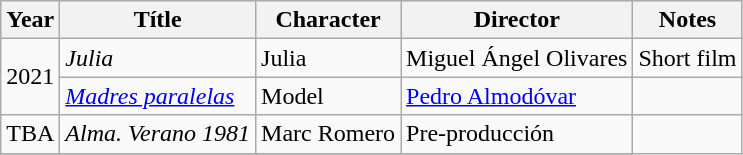<table class="wikitable sortable">
<tr>
<th>Year</th>
<th>Títle</th>
<th>Character</th>
<th>Director</th>
<th>Notes</th>
</tr>
<tr>
<td rowspan="2" align="center">2021</td>
<td><em>Julia</em></td>
<td>Julia</td>
<td>Miguel Ángel Olivares</td>
<td>Short film</td>
</tr>
<tr>
<td><em><a href='#'>Madres paralelas</a></em></td>
<td>Model</td>
<td><a href='#'>Pedro Almodóvar</a></td>
<td></td>
</tr>
<tr>
<td>TBA</td>
<td><em>Alma. Verano 1981</em></td>
<td>Marc Romero</td>
<td>Pre-producción</td>
</tr>
<tr>
</tr>
</table>
